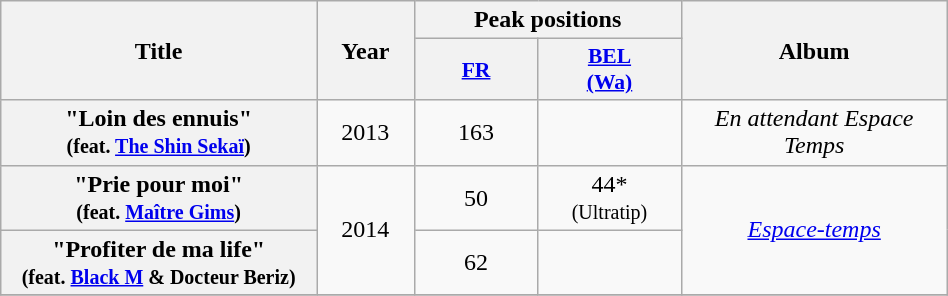<table class="wikitable plainrowheaders" style="text-align:center;" width="50%">
<tr>
<th rowspan="2" align="center" width="120">Title</th>
<th align="center" rowspan="2" width="10">Year</th>
<th align="center" colspan="2" width="20">Peak positions</th>
<th align="center" rowspan="2" width="100">Album</th>
</tr>
<tr>
<th scope="col" style="width:3em;font-size:90%;"><a href='#'>FR</a><br></th>
<th scope="col" style="width:3em;font-size:90%;"><a href='#'>BEL <br>(Wa)</a><br></th>
</tr>
<tr>
<th scope="row">"Loin des ennuis" <br><small>(feat. <a href='#'>The Shin Sekaï</a>)</small></th>
<td style="text-align:center;">2013</td>
<td style="text-align:center;">163</td>
<td style="text-align:center;"></td>
<td style="text-align:center;"><em>En attendant Espace Temps</em></td>
</tr>
<tr>
<th scope="row">"Prie pour moi" <br><small>(feat. <a href='#'>Maître Gims</a>)</small></th>
<td style="text-align:center;" rowspan=2>2014</td>
<td style="text-align:center;">50</td>
<td style="text-align:center;">44*<br><small>(Ultratip)</small></td>
<td style="text-align:center;" rowspan=2><em><a href='#'>Espace-temps</a></em></td>
</tr>
<tr>
<th scope="row">"Profiter de ma life" <br><small>(feat. <a href='#'>Black M</a> & Docteur Beriz)</small></th>
<td style="text-align:center;">62</td>
<td style="text-align:center;"></td>
</tr>
<tr>
</tr>
</table>
